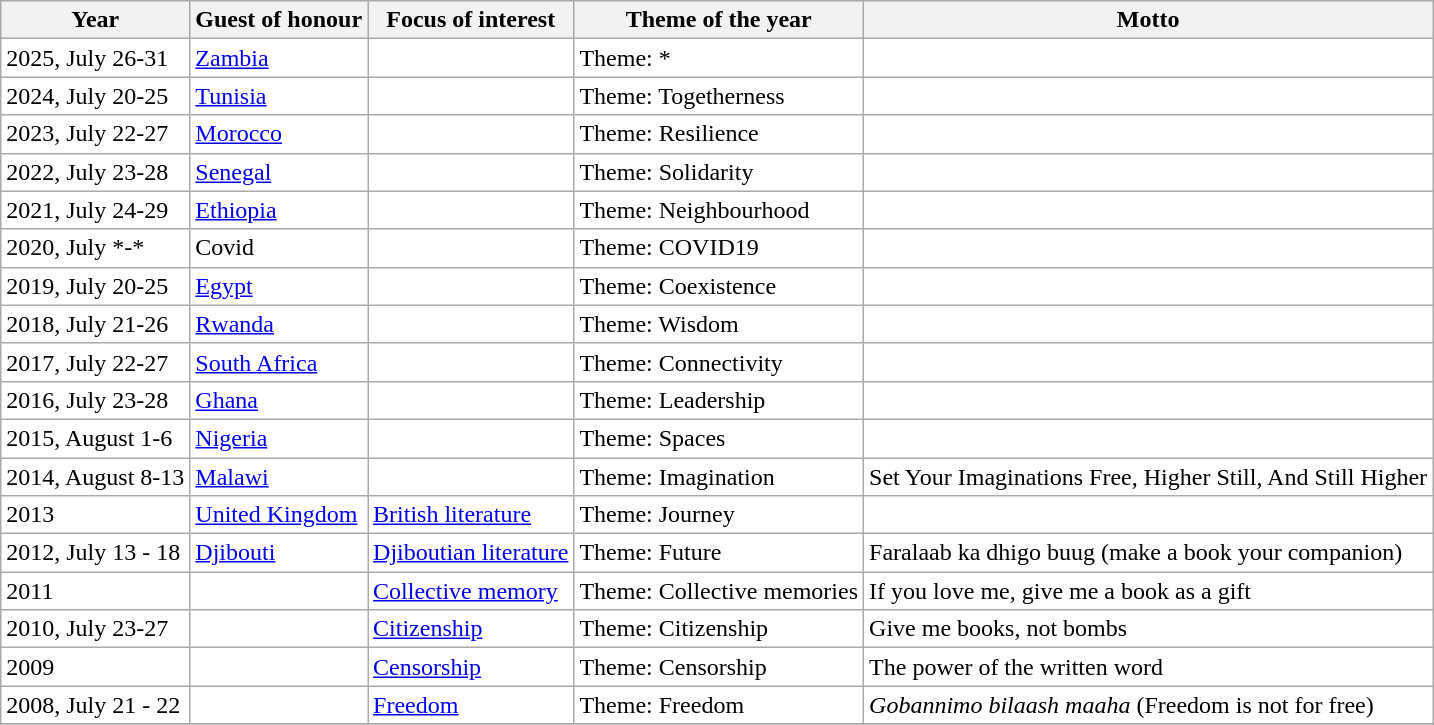<table class="wikitable">
<tr>
<th>Year</th>
<th>Guest of honour</th>
<th>Focus of interest</th>
<th>Theme of the year</th>
<th>Motto</th>
</tr>
<tr style="background:#ffffff;">
<td>2025, July 26-31</td>
<td><a href='#'>Zambia</a></td>
<td></td>
<td>Theme: *</td>
<td></td>
</tr>
<tr style="background:#ffffff;">
<td>2024, July 20-25</td>
<td><a href='#'>Tunisia</a></td>
<td></td>
<td>Theme: Togetherness</td>
<td></td>
</tr>
<tr style="background:#ffffff;">
<td>2023, July 22-27</td>
<td><a href='#'>Morocco</a></td>
<td></td>
<td>Theme: Resilience</td>
<td></td>
</tr>
<tr style="background:#ffffff;">
<td>2022, July 23-28</td>
<td><a href='#'>Senegal</a></td>
<td></td>
<td>Theme: Solidarity</td>
<td></td>
</tr>
<tr style="background:#ffffff;">
<td>2021, July 24-29</td>
<td><a href='#'>Ethiopia</a></td>
<td></td>
<td>Theme: Neighbourhood</td>
<td></td>
</tr>
<tr style="background:#ffffff;">
<td>2020, July *-*</td>
<td>Covid</td>
<td></td>
<td>Theme: COVID19</td>
<td></td>
</tr>
<tr style="background:#ffffff;">
<td>2019, July 20-25</td>
<td><a href='#'>Egypt</a></td>
<td></td>
<td>Theme: Coexistence</td>
<td></td>
</tr>
<tr style="background:#ffffff;">
<td>2018, July 21-26</td>
<td><a href='#'>Rwanda</a></td>
<td></td>
<td>Theme: Wisdom</td>
<td></td>
</tr>
<tr style="background:#ffffff;">
<td>2017, July 22-27</td>
<td><a href='#'>South Africa</a></td>
<td></td>
<td>Theme: Connectivity</td>
<td></td>
</tr>
<tr style="background:#ffffff;">
<td>2016, July 23-28</td>
<td><a href='#'>Ghana</a></td>
<td></td>
<td>Theme: Leadership</td>
<td></td>
</tr>
<tr style="background:#ffffff;">
<td>2015, August 1-6</td>
<td><a href='#'>Nigeria</a></td>
<td></td>
<td>Theme: Spaces</td>
<td></td>
</tr>
<tr style="background:#ffffff;">
<td>2014, August 8-13</td>
<td><a href='#'>Malawi</a></td>
<td></td>
<td>Theme: Imagination</td>
<td>Set Your Imaginations Free, Higher Still, And Still Higher</td>
</tr>
<tr style="background:#ffffff;">
<td>2013</td>
<td><a href='#'>United Kingdom</a></td>
<td><a href='#'>British literature</a></td>
<td>Theme: Journey</td>
<td></td>
</tr>
<tr style="background:#ffffff;">
<td>2012, July 13 - 18</td>
<td><a href='#'>Djibouti</a></td>
<td><a href='#'>Djiboutian literature</a></td>
<td>Theme: Future</td>
<td>Faralaab ka dhigo buug (make a book your companion)</td>
</tr>
<tr style="background:#ffffff;">
<td>2011</td>
<td></td>
<td><a href='#'>Collective memory</a></td>
<td>Theme: Collective memories</td>
<td>If you love me, give me a book as a gift</td>
</tr>
<tr style="background:#ffffff;">
<td>2010, July 23-27</td>
<td></td>
<td><a href='#'>Citizenship</a></td>
<td>Theme: Citizenship</td>
<td>Give me books, not bombs</td>
</tr>
<tr style="background:#ffffff;">
<td>2009</td>
<td></td>
<td><a href='#'>Censorship</a></td>
<td>Theme: Censorship</td>
<td>The power of the written word</td>
</tr>
<tr style="background:#ffffff;">
<td>2008, July 21 - 22</td>
<td></td>
<td><a href='#'>Freedom</a></td>
<td>Theme: Freedom</td>
<td><em>Gobannimo bilaash maaha</em> (Freedom is not for free)</td>
</tr>
<tr style="background:#ffffff;">
</tr>
</table>
